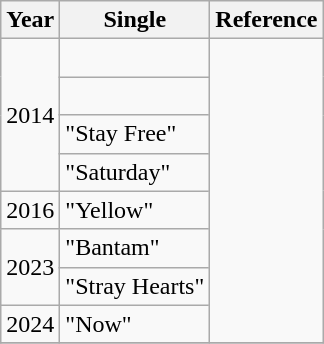<table class="wikitable plainrowheaders" style="text-align:center;">
<tr>
<th scope="col">Year</th>
<th scope="col">Single</th>
<th scope="col">Reference</th>
</tr>
<tr>
<td rowspan="4">2014</td>
<td style="text-align:left;"><br></td>
<td rowspan="8"></td>
</tr>
<tr>
<td style="text-align:left;"><br></td>
</tr>
<tr>
<td style="text-align:left;">"Stay Free"<br></td>
</tr>
<tr>
<td style="text-align:left;">"Saturday"<br></td>
</tr>
<tr>
<td>2016</td>
<td style="text-align:left;">"Yellow"<br></td>
</tr>
<tr>
<td rowspan="2">2023</td>
<td style="text-align:left;">"Bantam"<br></td>
</tr>
<tr>
<td style="text-align:left;">"Stray Hearts"<br></td>
</tr>
<tr>
<td>2024</td>
<td style="text-align:left;">"Now"<br></td>
</tr>
<tr>
</tr>
</table>
